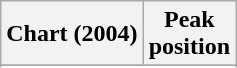<table class="wikitable sortable plainrowheaders">
<tr>
<th scope="col">Chart (2004)</th>
<th scope="col">Peak<br>position</th>
</tr>
<tr>
</tr>
<tr>
</tr>
</table>
